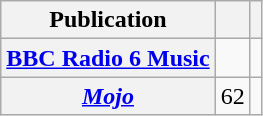<table class="wikitable plainrowheaders">
<tr>
<th scope="col">Publication</th>
<th scope="col"></th>
<th scope="col"></th>
</tr>
<tr>
<th scope="row"><a href='#'>BBC Radio 6 Music</a></th>
<td></td>
<td></td>
</tr>
<tr>
<th scope="row"><em><a href='#'>Mojo</a></em></th>
<td>62</td>
<td></td>
</tr>
</table>
